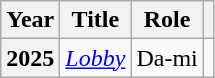<table class="wikitable plainrowheaders sortable">
<tr>
<th scope="col">Year</th>
<th scope="col">Title</th>
<th scope="col">Role</th>
<th scope="col" class="unsortable"></th>
</tr>
<tr>
<th scope="row">2025</th>
<td><em><a href='#'>Lobby</a></em></td>
<td>Da-mi</td>
<td style="text-align:center"></td>
</tr>
</table>
